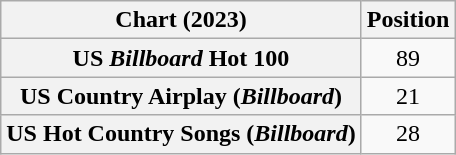<table class="wikitable sortable plainrowheaders" style="text-align:center">
<tr>
<th scope="col">Chart (2023)</th>
<th scope="col">Position</th>
</tr>
<tr>
<th scope="row">US <em>Billboard</em> Hot 100</th>
<td>89</td>
</tr>
<tr>
<th scope="row">US Country Airplay (<em>Billboard</em>)</th>
<td>21</td>
</tr>
<tr>
<th scope="row">US Hot Country Songs (<em>Billboard</em>)</th>
<td>28</td>
</tr>
</table>
